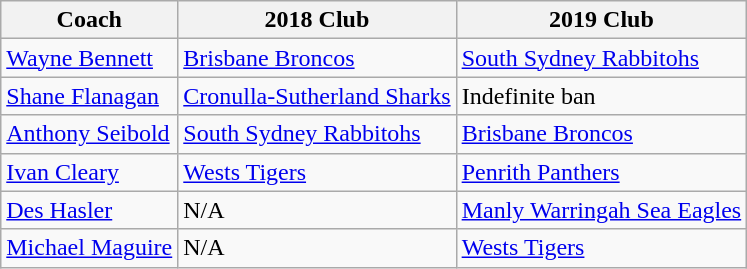<table class="wikitable sortable">
<tr>
<th>Coach</th>
<th>2018 Club</th>
<th>2019 Club</th>
</tr>
<tr>
<td><a href='#'>Wayne Bennett</a></td>
<td> <a href='#'>Brisbane Broncos</a></td>
<td> <a href='#'>South Sydney Rabbitohs</a></td>
</tr>
<tr>
<td><a href='#'>Shane Flanagan</a></td>
<td> <a href='#'>Cronulla-Sutherland Sharks</a></td>
<td>Indefinite ban</td>
</tr>
<tr>
<td><a href='#'>Anthony Seibold</a></td>
<td> <a href='#'>South Sydney Rabbitohs</a></td>
<td> <a href='#'>Brisbane Broncos</a></td>
</tr>
<tr>
<td><a href='#'>Ivan Cleary</a></td>
<td> <a href='#'>Wests Tigers</a></td>
<td> <a href='#'>Penrith Panthers</a></td>
</tr>
<tr>
<td><a href='#'>Des Hasler</a></td>
<td>N/A</td>
<td> <a href='#'>Manly Warringah Sea Eagles</a></td>
</tr>
<tr>
<td><a href='#'>Michael Maguire</a></td>
<td>N/A</td>
<td> <a href='#'>Wests Tigers</a></td>
</tr>
</table>
